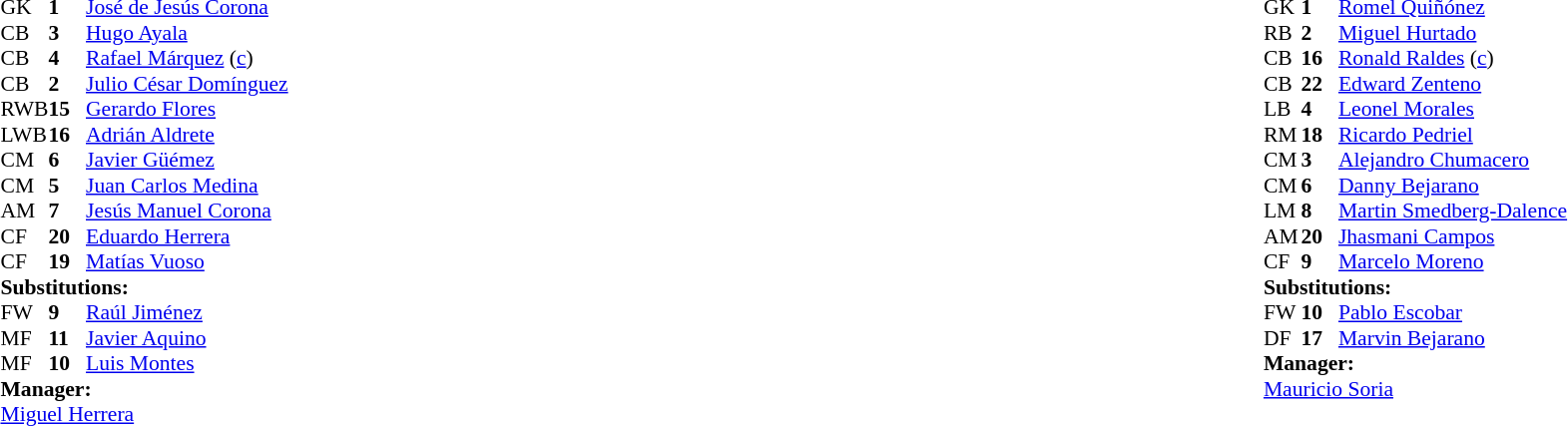<table width="100%">
<tr>
<td valign="top" width="40%"><br><table style="font-size:90%;" cellspacing="0" cellpadding="0">
<tr>
<th width="25"></th>
<th width="25"></th>
</tr>
<tr>
<td>GK</td>
<td><strong>1</strong></td>
<td><a href='#'>José de Jesús Corona</a></td>
</tr>
<tr>
<td>CB</td>
<td><strong>3</strong></td>
<td><a href='#'>Hugo Ayala</a></td>
</tr>
<tr>
<td>CB</td>
<td><strong>4</strong></td>
<td><a href='#'>Rafael Márquez</a> (<a href='#'>c</a>)</td>
<td></td>
<td></td>
</tr>
<tr>
<td>CB</td>
<td><strong>2</strong></td>
<td><a href='#'>Julio César Domínguez</a></td>
</tr>
<tr>
<td>RWB</td>
<td><strong>15</strong></td>
<td><a href='#'>Gerardo Flores</a></td>
<td></td>
</tr>
<tr>
<td>LWB</td>
<td><strong>16</strong></td>
<td><a href='#'>Adrián Aldrete</a></td>
</tr>
<tr>
<td>CM</td>
<td><strong>6</strong></td>
<td><a href='#'>Javier Güémez</a></td>
</tr>
<tr>
<td>CM</td>
<td><strong>5</strong></td>
<td><a href='#'>Juan Carlos Medina</a></td>
<td></td>
<td></td>
</tr>
<tr>
<td>AM</td>
<td><strong>7</strong></td>
<td><a href='#'>Jesús Manuel Corona</a></td>
</tr>
<tr>
<td>CF</td>
<td><strong>20</strong></td>
<td><a href='#'>Eduardo Herrera</a></td>
<td></td>
<td></td>
</tr>
<tr>
<td>CF</td>
<td><strong>19</strong></td>
<td><a href='#'>Matías Vuoso</a></td>
</tr>
<tr>
<td colspan=3><strong>Substitutions:</strong></td>
</tr>
<tr>
<td>FW</td>
<td><strong>9</strong></td>
<td><a href='#'>Raúl Jiménez</a></td>
<td></td>
<td></td>
</tr>
<tr>
<td>MF</td>
<td><strong>11</strong></td>
<td><a href='#'>Javier Aquino</a></td>
<td></td>
<td></td>
</tr>
<tr>
<td>MF</td>
<td><strong>10</strong></td>
<td><a href='#'>Luis Montes</a></td>
<td></td>
<td></td>
</tr>
<tr>
<td colspan=3><strong>Manager:</strong></td>
</tr>
<tr>
<td colspan=4><a href='#'>Miguel Herrera</a></td>
</tr>
</table>
</td>
<td valign="top"></td>
<td valign="top" width="50%"><br><table style="font-size:90%;" cellspacing="0" cellpadding="0" align="center">
<tr>
<th width=25></th>
<th width=25></th>
</tr>
<tr>
<td>GK</td>
<td><strong>1</strong></td>
<td><a href='#'>Romel Quiñónez</a></td>
</tr>
<tr>
<td>RB</td>
<td><strong>2</strong></td>
<td><a href='#'>Miguel Hurtado</a></td>
</tr>
<tr>
<td>CB</td>
<td><strong>16</strong></td>
<td><a href='#'>Ronald Raldes</a> (<a href='#'>c</a>)</td>
</tr>
<tr>
<td>CB</td>
<td><strong>22</strong></td>
<td><a href='#'>Edward Zenteno</a></td>
</tr>
<tr>
<td>LB</td>
<td><strong>4</strong></td>
<td><a href='#'>Leonel Morales</a></td>
</tr>
<tr>
<td>RM</td>
<td><strong>18</strong></td>
<td><a href='#'>Ricardo Pedriel</a></td>
<td></td>
<td></td>
</tr>
<tr>
<td>CM</td>
<td><strong>3</strong></td>
<td><a href='#'>Alejandro Chumacero</a></td>
</tr>
<tr>
<td>CM</td>
<td><strong>6</strong></td>
<td><a href='#'>Danny Bejarano</a></td>
<td></td>
</tr>
<tr>
<td>LM</td>
<td><strong>8</strong></td>
<td><a href='#'>Martin Smedberg-Dalence</a></td>
</tr>
<tr>
<td>AM</td>
<td><strong>20</strong></td>
<td><a href='#'>Jhasmani Campos</a></td>
<td></td>
<td></td>
</tr>
<tr>
<td>CF</td>
<td><strong>9</strong></td>
<td><a href='#'>Marcelo Moreno</a></td>
</tr>
<tr>
<td colspan=3><strong>Substitutions:</strong></td>
</tr>
<tr>
<td>FW</td>
<td><strong>10</strong></td>
<td><a href='#'>Pablo Escobar</a></td>
<td></td>
<td></td>
</tr>
<tr>
<td>DF</td>
<td><strong>17</strong></td>
<td><a href='#'>Marvin Bejarano</a></td>
<td></td>
<td></td>
</tr>
<tr>
<td colspan=3><strong>Manager:</strong></td>
</tr>
<tr>
<td colspan=4><a href='#'>Mauricio Soria</a></td>
</tr>
</table>
</td>
</tr>
</table>
